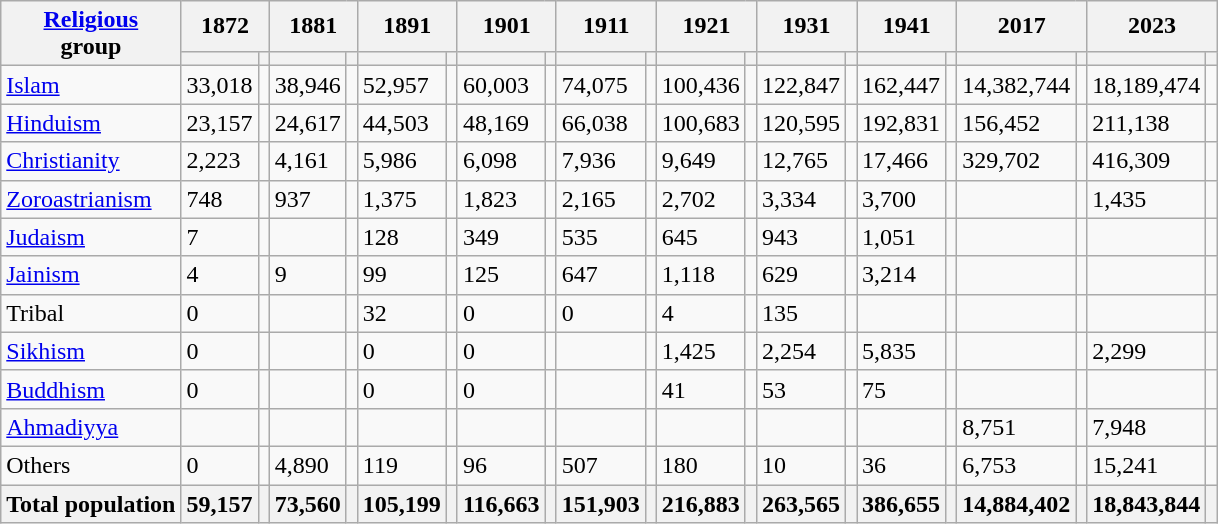<table class="wikitable sortable">
<tr>
<th rowspan="2"><a href='#'>Religious</a><br>group</th>
<th colspan="2">1872</th>
<th colspan="2">1881</th>
<th colspan="2">1891</th>
<th colspan="2">1901</th>
<th colspan="2">1911</th>
<th colspan="2">1921</th>
<th colspan="2">1931</th>
<th colspan="2">1941</th>
<th colspan="2">2017</th>
<th colspan="2">2023</th>
</tr>
<tr>
<th><a href='#'></a></th>
<th></th>
<th></th>
<th></th>
<th></th>
<th></th>
<th></th>
<th></th>
<th></th>
<th></th>
<th></th>
<th></th>
<th></th>
<th></th>
<th></th>
<th></th>
<th></th>
<th></th>
<th></th>
<th></th>
</tr>
<tr>
<td><a href='#'>Islam</a> </td>
<td>33,018</td>
<td></td>
<td>38,946</td>
<td></td>
<td>52,957</td>
<td></td>
<td>60,003</td>
<td></td>
<td>74,075</td>
<td></td>
<td>100,436</td>
<td></td>
<td>122,847</td>
<td></td>
<td>162,447</td>
<td></td>
<td>14,382,744</td>
<td></td>
<td>18,189,474</td>
<td></td>
</tr>
<tr>
<td><a href='#'>Hinduism</a> </td>
<td>23,157</td>
<td></td>
<td>24,617</td>
<td></td>
<td>44,503</td>
<td></td>
<td>48,169</td>
<td></td>
<td>66,038</td>
<td></td>
<td>100,683</td>
<td></td>
<td>120,595</td>
<td></td>
<td>192,831</td>
<td></td>
<td>156,452</td>
<td></td>
<td>211,138</td>
<td></td>
</tr>
<tr>
<td><a href='#'>Christianity</a> </td>
<td>2,223</td>
<td></td>
<td>4,161</td>
<td></td>
<td>5,986</td>
<td></td>
<td>6,098</td>
<td></td>
<td>7,936</td>
<td></td>
<td>9,649</td>
<td></td>
<td>12,765</td>
<td></td>
<td>17,466</td>
<td></td>
<td>329,702</td>
<td></td>
<td>416,309</td>
<td></td>
</tr>
<tr>
<td><a href='#'>Zoroastrianism</a> </td>
<td>748</td>
<td></td>
<td>937</td>
<td></td>
<td>1,375</td>
<td></td>
<td>1,823</td>
<td></td>
<td>2,165</td>
<td></td>
<td>2,702</td>
<td></td>
<td>3,334</td>
<td></td>
<td>3,700</td>
<td></td>
<td></td>
<td></td>
<td>1,435</td>
<td></td>
</tr>
<tr>
<td><a href='#'>Judaism</a> </td>
<td>7</td>
<td></td>
<td></td>
<td></td>
<td>128</td>
<td></td>
<td>349</td>
<td></td>
<td>535</td>
<td></td>
<td>645</td>
<td></td>
<td>943</td>
<td></td>
<td>1,051</td>
<td></td>
<td></td>
<td></td>
<td></td>
<td></td>
</tr>
<tr>
<td><a href='#'>Jainism</a> </td>
<td>4</td>
<td></td>
<td>9</td>
<td></td>
<td>99</td>
<td></td>
<td>125</td>
<td></td>
<td>647</td>
<td></td>
<td>1,118</td>
<td></td>
<td>629</td>
<td></td>
<td>3,214</td>
<td></td>
<td></td>
<td></td>
<td></td>
<td></td>
</tr>
<tr>
<td>Tribal</td>
<td>0</td>
<td></td>
<td></td>
<td></td>
<td>32</td>
<td></td>
<td>0</td>
<td></td>
<td>0</td>
<td></td>
<td>4</td>
<td></td>
<td>135</td>
<td></td>
<td></td>
<td></td>
<td></td>
<td></td>
<td></td>
<td></td>
</tr>
<tr>
<td><a href='#'>Sikhism</a> </td>
<td>0</td>
<td></td>
<td></td>
<td></td>
<td>0</td>
<td></td>
<td>0</td>
<td></td>
<td></td>
<td></td>
<td>1,425</td>
<td></td>
<td>2,254</td>
<td></td>
<td>5,835</td>
<td></td>
<td></td>
<td></td>
<td>2,299</td>
<td></td>
</tr>
<tr>
<td><a href='#'>Buddhism</a> </td>
<td>0</td>
<td></td>
<td></td>
<td></td>
<td>0</td>
<td></td>
<td>0</td>
<td></td>
<td></td>
<td></td>
<td>41</td>
<td></td>
<td>53</td>
<td></td>
<td>75</td>
<td></td>
<td></td>
<td></td>
<td></td>
<td></td>
</tr>
<tr>
<td><a href='#'>Ahmadiyya</a> </td>
<td></td>
<td></td>
<td></td>
<td></td>
<td></td>
<td></td>
<td></td>
<td></td>
<td></td>
<td></td>
<td></td>
<td></td>
<td></td>
<td></td>
<td></td>
<td></td>
<td>8,751</td>
<td></td>
<td>7,948</td>
<td></td>
</tr>
<tr>
<td>Others</td>
<td>0</td>
<td></td>
<td>4,890</td>
<td></td>
<td>119</td>
<td></td>
<td>96</td>
<td></td>
<td>507</td>
<td></td>
<td>180</td>
<td></td>
<td>10</td>
<td></td>
<td>36</td>
<td></td>
<td>6,753</td>
<td></td>
<td>15,241</td>
<td></td>
</tr>
<tr>
<th>Total population</th>
<th>59,157</th>
<th></th>
<th>73,560</th>
<th></th>
<th>105,199</th>
<th></th>
<th>116,663</th>
<th></th>
<th>151,903</th>
<th></th>
<th>216,883</th>
<th></th>
<th>263,565</th>
<th></th>
<th>386,655</th>
<th></th>
<th>14,884,402</th>
<th></th>
<th>18,843,844</th>
<th></th>
</tr>
</table>
